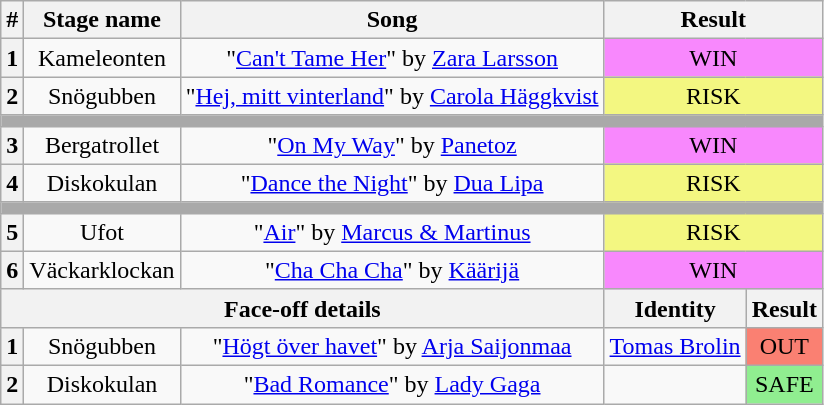<table class="wikitable plainrowheaders" style="text-align: center;">
<tr>
<th>#</th>
<th>Stage name</th>
<th>Song</th>
<th colspan=2>Result</th>
</tr>
<tr>
<th>1</th>
<td>Kameleonten</td>
<td>"<a href='#'>Can't Tame Her</a>" by <a href='#'>Zara Larsson</a></td>
<td colspan=2 bgcolor="#F888FD">WIN</td>
</tr>
<tr>
<th>2</th>
<td>Snögubben</td>
<td>"<a href='#'>Hej, mitt vinterland</a>" by <a href='#'>Carola Häggkvist</a></td>
<td colspan=2 bgcolor="#F3F781">RISK</td>
</tr>
<tr>
<td colspan="5" style="background:darkgray"></td>
</tr>
<tr>
<th>3</th>
<td>Bergatrollet</td>
<td>"<a href='#'>On My Way</a>" by <a href='#'>Panetoz</a></td>
<td colspan=2 bgcolor="#F888FD">WIN</td>
</tr>
<tr>
<th>4</th>
<td>Diskokulan</td>
<td>"<a href='#'>Dance the Night</a>" by <a href='#'>Dua Lipa</a></td>
<td colspan=2 bgcolor="#F3F781">RISK</td>
</tr>
<tr>
<td colspan="5" style="background:darkgray"></td>
</tr>
<tr>
<th>5</th>
<td>Ufot</td>
<td>"<a href='#'>Air</a>" by <a href='#'>Marcus & Martinus</a></td>
<td colspan=2 bgcolor="#F3F781">RISK</td>
</tr>
<tr>
<th>6</th>
<td>Väckarklockan</td>
<td>"<a href='#'>Cha Cha Cha</a>" by <a href='#'>Käärijä</a></td>
<td colspan=2 bgcolor="#F888FD">WIN</td>
</tr>
<tr>
<th colspan="3">Face-off details</th>
<th>Identity</th>
<th>Result</th>
</tr>
<tr>
<th>1</th>
<td>Snögubben</td>
<td>"<a href='#'>Högt över havet</a>" by <a href='#'>Arja Saijonmaa</a></td>
<td><a href='#'>Tomas Brolin</a></td>
<td bgcolor=salmon>OUT</td>
</tr>
<tr>
<th>2</th>
<td>Diskokulan</td>
<td>"<a href='#'>Bad Romance</a>" by <a href='#'>Lady Gaga</a></td>
<td></td>
<td bgcolor=lightgreen>SAFE</td>
</tr>
</table>
